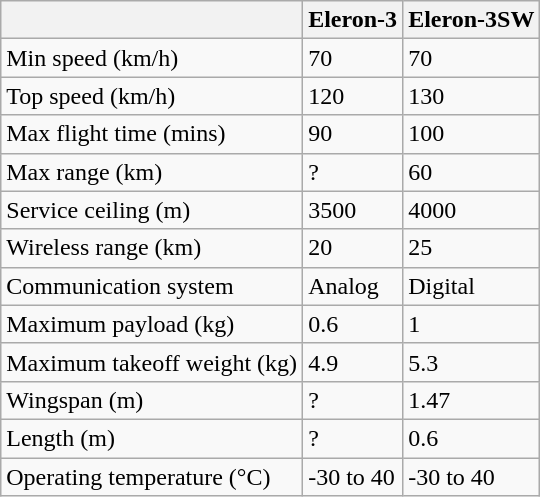<table class="wikitable">
<tr>
<th></th>
<th>Eleron-3</th>
<th>Eleron-3SW</th>
</tr>
<tr>
<td>Min speed (km/h)</td>
<td>70</td>
<td>70</td>
</tr>
<tr>
<td>Top speed (km/h)</td>
<td>120</td>
<td>130</td>
</tr>
<tr>
<td>Max flight time (mins)</td>
<td>90</td>
<td>100</td>
</tr>
<tr>
<td>Max range (km)</td>
<td>?</td>
<td>60</td>
</tr>
<tr>
<td>Service ceiling (m)</td>
<td>3500</td>
<td>4000</td>
</tr>
<tr>
<td>Wireless range (km)</td>
<td>20</td>
<td>25</td>
</tr>
<tr>
<td>Communication system</td>
<td>Analog</td>
<td>Digital</td>
</tr>
<tr>
<td>Maximum payload (kg)</td>
<td>0.6</td>
<td>1</td>
</tr>
<tr>
<td>Maximum takeoff weight (kg)</td>
<td>4.9</td>
<td>5.3</td>
</tr>
<tr>
<td>Wingspan (m)</td>
<td>?</td>
<td>1.47</td>
</tr>
<tr>
<td>Length (m)</td>
<td>?</td>
<td>0.6</td>
</tr>
<tr>
<td>Operating temperature (°С)</td>
<td>-30 to 40</td>
<td>-30 to 40</td>
</tr>
</table>
